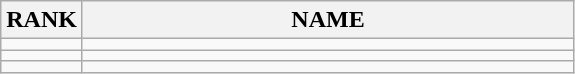<table class="wikitable">
<tr>
<th>RANK</th>
<th align="center" style="width: 20em">NAME</th>
</tr>
<tr>
<td align="center"></td>
<td></td>
</tr>
<tr>
<td align="center"></td>
<td></td>
</tr>
<tr>
<td align="center"></td>
<td></td>
</tr>
</table>
